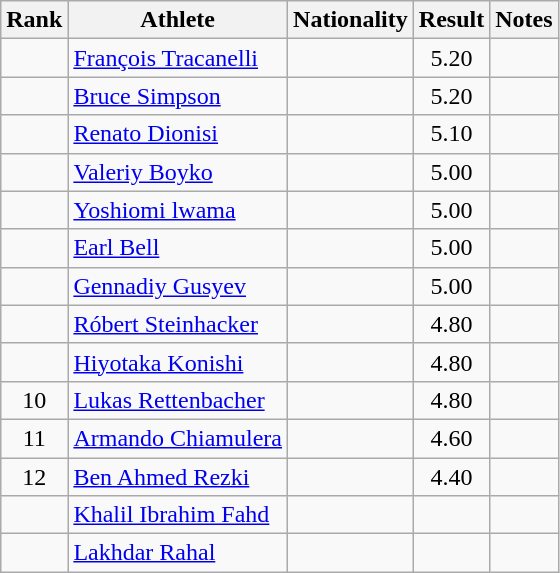<table class="wikitable sortable" style="text-align:center">
<tr>
<th>Rank</th>
<th>Athlete</th>
<th>Nationality</th>
<th>Result</th>
<th>Notes</th>
</tr>
<tr>
<td></td>
<td align=left><a href='#'>François Tracanelli</a></td>
<td align=left></td>
<td>5.20</td>
<td></td>
</tr>
<tr>
<td></td>
<td align=left><a href='#'>Bruce Simpson</a></td>
<td align=left></td>
<td>5.20</td>
<td></td>
</tr>
<tr>
<td></td>
<td align=left><a href='#'>Renato Dionisi</a></td>
<td align=left></td>
<td>5.10</td>
<td></td>
</tr>
<tr>
<td></td>
<td align=left><a href='#'>Valeriy Boyko</a></td>
<td align=left></td>
<td>5.00</td>
<td></td>
</tr>
<tr>
<td></td>
<td align=left><a href='#'>Yoshiomi lwama</a></td>
<td align=left></td>
<td>5.00</td>
<td></td>
</tr>
<tr>
<td></td>
<td align=left><a href='#'>Earl Bell</a></td>
<td align=left></td>
<td>5.00</td>
<td></td>
</tr>
<tr>
<td></td>
<td align=left><a href='#'>Gennadiy Gusyev</a></td>
<td align=left></td>
<td>5.00</td>
<td></td>
</tr>
<tr>
<td></td>
<td align=left><a href='#'>Róbert Steinhacker</a></td>
<td align=left></td>
<td>4.80</td>
<td></td>
</tr>
<tr>
<td></td>
<td align=left><a href='#'>Hiyotaka Konishi</a></td>
<td align=left></td>
<td>4.80</td>
<td></td>
</tr>
<tr>
<td>10</td>
<td align=left><a href='#'>Lukas Rettenbacher</a></td>
<td align=left></td>
<td>4.80</td>
<td></td>
</tr>
<tr>
<td>11</td>
<td align=left><a href='#'>Armando Chiamulera</a></td>
<td align=left></td>
<td>4.60</td>
<td></td>
</tr>
<tr>
<td>12</td>
<td align=left><a href='#'>Ben Ahmed Rezki</a></td>
<td align=left></td>
<td>4.40</td>
<td></td>
</tr>
<tr>
<td></td>
<td align=left><a href='#'>Khalil Ibrahim Fahd</a></td>
<td align=left></td>
<td></td>
<td></td>
</tr>
<tr>
<td></td>
<td align=left><a href='#'>Lakhdar Rahal</a></td>
<td align=left></td>
<td></td>
<td></td>
</tr>
</table>
